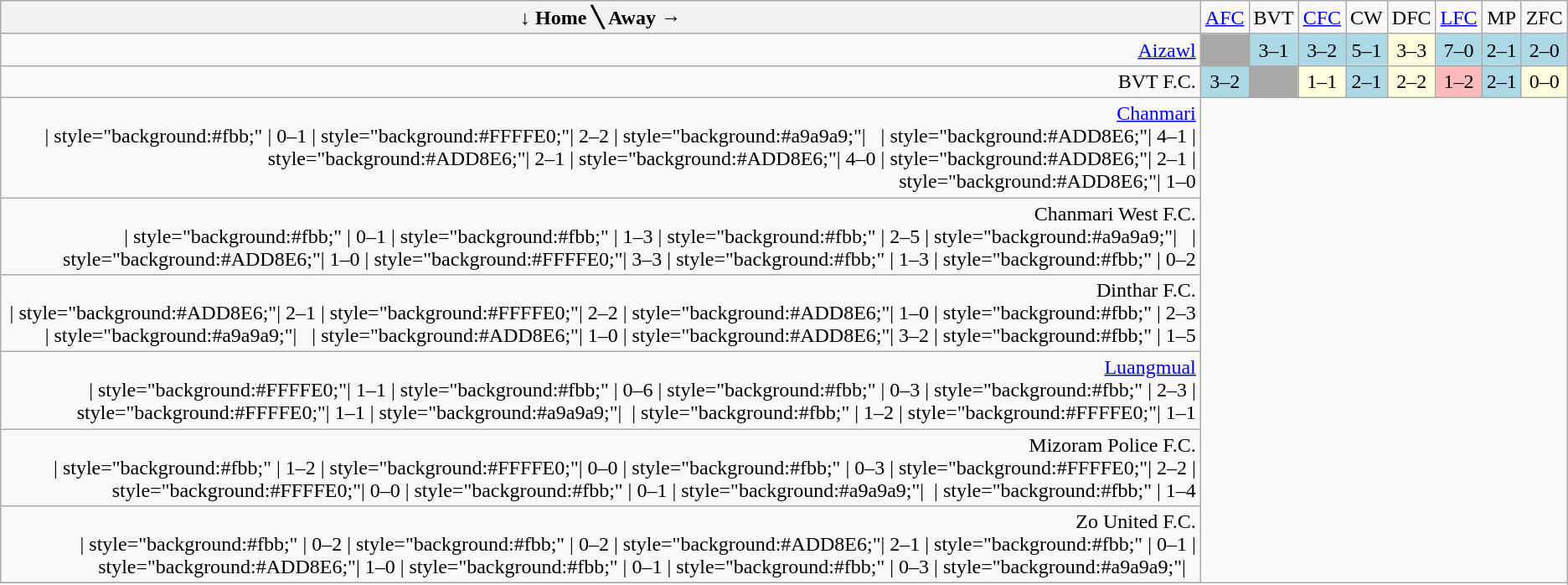<table class="wikitable" style="white-space:nowrap;text-align:center;">
<tr>
<th>↓ Home ╲ Away →</th>
<td><a href='#'>AFC</a></td>
<td>BVT</td>
<td><a href='#'>CFC</a></td>
<td>CW</td>
<td>DFC</td>
<td><a href='#'>LFC</a></td>
<td>MP</td>
<td>ZFC</td>
</tr>
<tr>
<td style="text-align:right;white-space:normal"><a href='#'>Aizawl</a></td>
<td style="background:#a9a9a9;"> 		        </td>
<td style="background:#ADD8E6;">3–1			</td>
<td style="background:#ADD8E6;">3–2			</td>
<td style="background:#ADD8E6;">5–1			</td>
<td style="background:#FFFFE0;">3–3			</td>
<td style="background:#ADD8E6;">7–0			</td>
<td style="background:#ADD8E6;">2–1			</td>
<td style="background:#ADD8E6;">2–0			</td>
</tr>
<tr>
<td style="text-align:right;white-space:normal">BVT F.C.</td>
<td style="background:#ADD8E6;">3–2	       </td>
<td style="background:#a9a9a9;">           </td>
<td style="background:#FFFFE0;">1–1             </td>
<td style="background:#ADD8E6;">2–1             </td>
<td style="background:#FFFFE0;">2–2             </td>
<td style="background:#fbb;">1–2             </td>
<td style="background:#ADD8E6;">2–1             </td>
<td style="background:#FFFFE0;">0–0             </td>
</tr>
<tr>
<td style="text-align:right;white-space:normal"><a href='#'>Chanmari</a><br> | style="background:#fbb;"   | 0–1                  
 | style="background:#FFFFE0;"| 2–2                     
 | style="background:#a9a9a9;"|               
 | style="background:#ADD8E6;"| 4–1              
 | style="background:#ADD8E6;"| 2–1                 
 | style="background:#ADD8E6;"| 4–0               
 | style="background:#ADD8E6;"| 2–1             
 | style="background:#ADD8E6;"| 1–0            </td>
</tr>
<tr>
<td style="text-align:right;white-space:normal">Chanmari West F.C.<br> | style="background:#fbb;"   | 0–1		             
 | style="background:#fbb;"   | 1–3                         
 | style="background:#fbb;"   | 2–5                    
 | style="background:#a9a9a9;"|                 
 | style="background:#ADD8E6;"| 1–0                     
 | style="background:#FFFFE0;"| 3–3                   
 | style="background:#fbb;"   | 1–3                 
 | style="background:#fbb;"   | 0–2                </td>
</tr>
<tr>
<td style="text-align:right;white-space:normal">Dinthar F.C.<br> | style="background:#ADD8E6;"| 2–1		      
 | style="background:#FFFFE0;"| 2–2                  
 | style="background:#ADD8E6;"| 1–0             
 | style="background:#fbb;"   | 2–3           
 | style="background:#a9a9a9;"|             
 | style="background:#ADD8E6;"| 1–0            
 | style="background:#ADD8E6;"| 3–2          
 | style="background:#fbb;"   | 1–5         </td>
</tr>
<tr>
<td style="text-align:right;white-space:normal"><a href='#'>Luangmual</a><br> | style="background:#FFFFE0;"| 1–1		             
 | style="background:#fbb;"   | 0–6                         
 | style="background:#fbb;"   | 0–3                    
 | style="background:#fbb;"   | 2–3                  
 | style="background:#FFFFE0;"| 1–1                     
 | style="background:#a9a9a9;"|                  
 | style="background:#fbb;"   | 1–2                 
 | style="background:#FFFFE0;"| 1–1                </td>
</tr>
<tr>
<td style="text-align:right;white-space:normal">Mizoram Police F.C.<br> | style="background:#fbb;"   | 1–2		             
 | style="background:#FFFFE0;"| 0–0                         
 | style="background:#fbb;"   | 0–3                    
 | style="background:#FFFFE0;"| 2–2                  
 | style="background:#FFFFE0;"| 0–0                     
 | style="background:#fbb;"   | 0–1                   
 | style="background:#a9a9a9;"|                
 | style="background:#fbb;"   | 1–4                </td>
</tr>
<tr>
<td style="text-align:right;white-space:normal">Zo United F.C.<br> | style="background:#fbb;"   | 0–2		             
 | style="background:#fbb;"   | 0–2                         
 | style="background:#ADD8E6;"| 2–1                    
 | style="background:#fbb;"   | 0–1                  
 | style="background:#ADD8E6;"| 1–0                     
 | style="background:#fbb;"   | 0–1                   
 | style="background:#fbb;"   | 0–3                 
 | style="background:#a9a9a9;"|               </td>
</tr>
<tr>
</tr>
</table>
